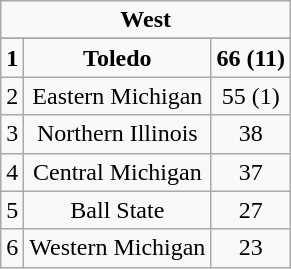<table class="wikitable" style="display: inline-table;">
<tr align="center">
<td align="center" Colspan="3"><strong>West</strong></td>
</tr>
<tr align="center">
</tr>
<tr align="center">
<td><strong>1</strong></td>
<td><strong>Toledo</strong></td>
<td><strong>66 (11)</strong></td>
</tr>
<tr align="center">
<td>2</td>
<td>Eastern Michigan</td>
<td>55 (1)</td>
</tr>
<tr align="center">
<td>3</td>
<td>Northern Illinois</td>
<td>38</td>
</tr>
<tr align="center">
<td>4</td>
<td>Central Michigan</td>
<td>37</td>
</tr>
<tr align="center">
<td>5</td>
<td>Ball State</td>
<td>27</td>
</tr>
<tr align="center">
<td>6</td>
<td>Western Michigan</td>
<td>23</td>
</tr>
</table>
